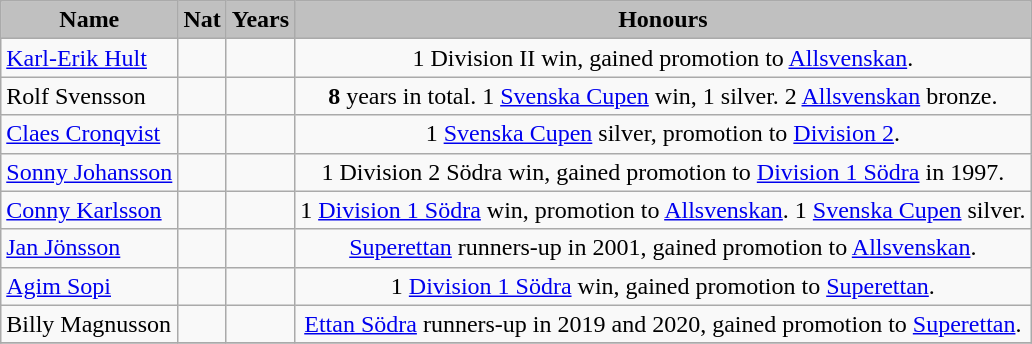<table class="wikitable sortable" style="text-align:center;">
<tr>
<th style="background:#C0C0C0; color:black;" scope="col">Name</th>
<th style="background:#C0C0C0; color:black;" scope="col">Nat</th>
<th style="background:#C0C0C0; color:black;" scope="col">Years</th>
<th style="background:#C0C0C0; color:black;" scope="col">Honours</th>
</tr>
<tr>
<td align="left"><a href='#'>Karl-Erik Hult</a></td>
<td align="left"></td>
<td></td>
<td>1 Division II win, gained promotion to <a href='#'>Allsvenskan</a>.</td>
</tr>
<tr>
<td align="left">Rolf Svensson</td>
<td align="left"></td>
<td></td>
<td><strong>8</strong> years in total. 1 <a href='#'>Svenska Cupen</a> win, 1 silver. 2 <a href='#'>Allsvenskan</a> bronze.</td>
</tr>
<tr>
<td align="left"><a href='#'>Claes Cronqvist</a></td>
<td align="left"></td>
<td></td>
<td>1 <a href='#'>Svenska Cupen</a> silver, promotion to <a href='#'>Division 2</a>.</td>
</tr>
<tr>
<td align="left"><a href='#'>Sonny Johansson</a></td>
<td align="left"></td>
<td></td>
<td>1 Division 2 Södra win, gained promotion to <a href='#'>Division 1 Södra</a> in 1997.</td>
</tr>
<tr>
<td align="left"><a href='#'>Conny Karlsson</a></td>
<td align="left"></td>
<td></td>
<td>1 <a href='#'>Division 1 Södra</a> win, promotion to <a href='#'>Allsvenskan</a>. 1 <a href='#'>Svenska Cupen</a> silver.</td>
</tr>
<tr>
<td align="left"><a href='#'>Jan Jönsson</a></td>
<td align="left"></td>
<td></td>
<td><a href='#'>Superettan</a> runners-up in 2001, gained promotion to <a href='#'>Allsvenskan</a>.</td>
</tr>
<tr>
<td align="left"><a href='#'>Agim Sopi</a></td>
<td align="left"></td>
<td></td>
<td>1 <a href='#'>Division 1 Södra</a> win, gained promotion to <a href='#'>Superettan</a>.</td>
</tr>
<tr>
<td align="left">Billy Magnusson</td>
<td align="left"></td>
<td></td>
<td><a href='#'>Ettan Södra</a> runners-up in 2019 and 2020, gained promotion to <a href='#'>Superettan</a>.</td>
</tr>
<tr>
</tr>
</table>
